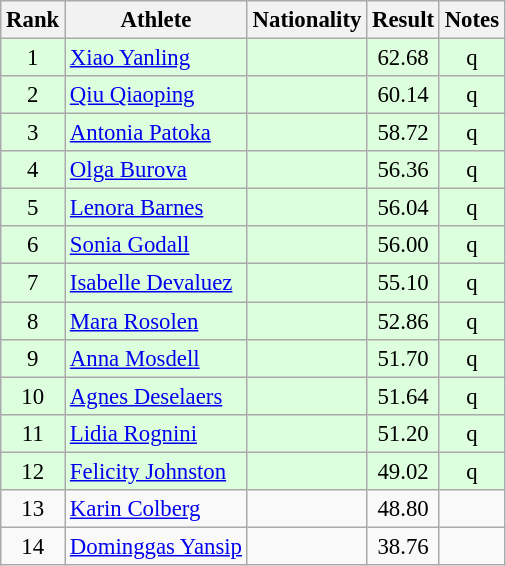<table class="wikitable sortable" style="text-align:center;font-size:95%">
<tr>
<th>Rank</th>
<th>Athlete</th>
<th>Nationality</th>
<th>Result</th>
<th>Notes</th>
</tr>
<tr bgcolor=ddffdd>
<td>1</td>
<td align="left"><a href='#'>Xiao Yanling</a></td>
<td align=left></td>
<td>62.68</td>
<td>q</td>
</tr>
<tr bgcolor=ddffdd>
<td>2</td>
<td align="left"><a href='#'>Qiu Qiaoping</a></td>
<td align=left></td>
<td>60.14</td>
<td>q</td>
</tr>
<tr bgcolor=ddffdd>
<td>3</td>
<td align="left"><a href='#'>Antonia Patoka</a></td>
<td align=left></td>
<td>58.72</td>
<td>q</td>
</tr>
<tr bgcolor=ddffdd>
<td>4</td>
<td align="left"><a href='#'>Olga Burova</a></td>
<td align=left></td>
<td>56.36</td>
<td>q</td>
</tr>
<tr bgcolor=ddffdd>
<td>5</td>
<td align="left"><a href='#'>Lenora Barnes</a></td>
<td align=left></td>
<td>56.04</td>
<td>q</td>
</tr>
<tr bgcolor=ddffdd>
<td>6</td>
<td align="left"><a href='#'>Sonia Godall</a></td>
<td align=left></td>
<td>56.00</td>
<td>q</td>
</tr>
<tr bgcolor=ddffdd>
<td>7</td>
<td align="left"><a href='#'>Isabelle Devaluez</a></td>
<td align=left></td>
<td>55.10</td>
<td>q</td>
</tr>
<tr bgcolor=ddffdd>
<td>8</td>
<td align="left"><a href='#'>Mara Rosolen</a></td>
<td align=left></td>
<td>52.86</td>
<td>q</td>
</tr>
<tr bgcolor=ddffdd>
<td>9</td>
<td align="left"><a href='#'>Anna Mosdell</a></td>
<td align=left></td>
<td>51.70</td>
<td>q</td>
</tr>
<tr bgcolor=ddffdd>
<td>10</td>
<td align="left"><a href='#'>Agnes Deselaers</a></td>
<td align=left></td>
<td>51.64</td>
<td>q</td>
</tr>
<tr bgcolor=ddffdd>
<td>11</td>
<td align="left"><a href='#'>Lidia Rognini</a></td>
<td align=left></td>
<td>51.20</td>
<td>q</td>
</tr>
<tr bgcolor=ddffdd>
<td>12</td>
<td align="left"><a href='#'>Felicity Johnston</a></td>
<td align=left></td>
<td>49.02</td>
<td>q</td>
</tr>
<tr>
<td>13</td>
<td align="left"><a href='#'>Karin Colberg</a></td>
<td align=left></td>
<td>48.80</td>
<td></td>
</tr>
<tr>
<td>14</td>
<td align="left"><a href='#'>Dominggas Yansip</a></td>
<td align=left></td>
<td>38.76</td>
<td></td>
</tr>
</table>
